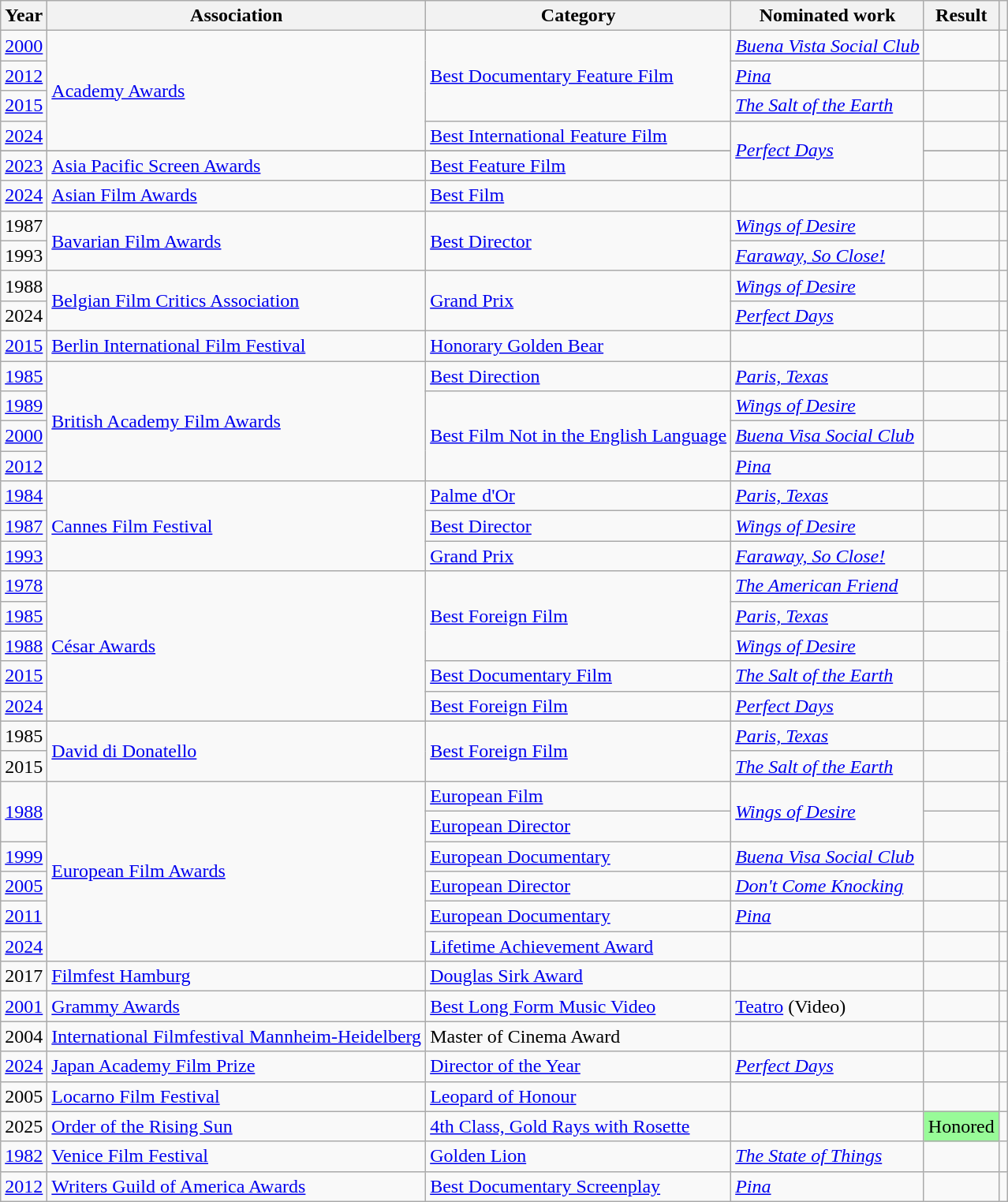<table class="wikitable sortable">
<tr>
<th>Year</th>
<th>Association</th>
<th>Category</th>
<th>Nominated work</th>
<th>Result</th>
<th class=unsortable></th>
</tr>
<tr>
<td><a href='#'>2000</a></td>
<td rowspan=4><a href='#'>Academy Awards</a></td>
<td rowspan=3><a href='#'>Best Documentary Feature Film</a></td>
<td><em><a href='#'>Buena Vista Social Club</a></em></td>
<td></td>
<td></td>
</tr>
<tr>
<td><a href='#'>2012</a></td>
<td><em><a href='#'>Pina</a></em></td>
<td></td>
<td></td>
</tr>
<tr>
<td><a href='#'>2015</a></td>
<td><em><a href='#'>The Salt of the Earth</a></em></td>
<td></td>
<td></td>
</tr>
<tr>
<td><a href='#'>2024</a></td>
<td><a href='#'>Best International Feature Film</a></td>
<td rowspan="3"><em><a href='#'>Perfect Days</a></em></td>
<td></td>
<td></td>
</tr>
<tr>
</tr>
<tr>
<td><a href='#'>2023</a></td>
<td><a href='#'>Asia Pacific Screen Awards</a></td>
<td><a href='#'>Best Feature Film</a></td>
<td></td>
<td></td>
</tr>
<tr>
<td><a href='#'>2024</a></td>
<td><a href='#'>Asian Film Awards</a></td>
<td><a href='#'>Best Film</a></td>
<td></td>
<td><br></td>
</tr>
<tr>
<td>1987</td>
<td rowspan="2"><a href='#'>Bavarian Film Awards</a></td>
<td rowspan="2"><a href='#'>Best Director</a></td>
<td><em><a href='#'>Wings of Desire</a></em></td>
<td></td>
<td></td>
</tr>
<tr>
<td>1993</td>
<td><em><a href='#'>Faraway, So Close!</a></em></td>
<td></td>
<td></td>
</tr>
<tr>
<td>1988</td>
<td rowspan="2"><a href='#'>Belgian Film Critics Association</a></td>
<td rowspan="2"><a href='#'>Grand Prix</a></td>
<td><em><a href='#'>Wings of Desire</a></em></td>
<td></td>
<td></td>
</tr>
<tr>
<td>2024</td>
<td><em><a href='#'>Perfect Days</a></em></td>
<td></td>
<td></td>
</tr>
<tr>
<td><a href='#'>2015</a></td>
<td><a href='#'>Berlin International Film Festival</a></td>
<td><a href='#'>Honorary Golden Bear</a></td>
<td></td>
<td></td>
<td></td>
</tr>
<tr>
<td><a href='#'>1985</a></td>
<td rowspan=4><a href='#'>British Academy Film Awards</a></td>
<td><a href='#'>Best Direction</a></td>
<td><em><a href='#'>Paris, Texas</a></em></td>
<td></td>
<td></td>
</tr>
<tr>
<td><a href='#'>1989</a></td>
<td rowspan=3><a href='#'>Best Film Not in the English Language</a></td>
<td><em><a href='#'>Wings of Desire</a></em></td>
<td></td>
<td></td>
</tr>
<tr>
<td><a href='#'>2000</a></td>
<td><em><a href='#'>Buena Visa Social Club</a></em></td>
<td></td>
<td></td>
</tr>
<tr>
<td><a href='#'>2012</a></td>
<td><a href='#'><em>Pina</em></a></td>
<td></td>
<td></td>
</tr>
<tr>
<td><a href='#'>1984</a></td>
<td rowspan="3"><a href='#'>Cannes Film Festival</a></td>
<td><a href='#'>Palme d'Or</a></td>
<td><em><a href='#'>Paris, Texas</a></em></td>
<td></td>
<td></td>
</tr>
<tr>
<td><a href='#'>1987</a></td>
<td><a href='#'>Best Director</a></td>
<td><em><a href='#'>Wings of Desire</a></em></td>
<td></td>
<td></td>
</tr>
<tr>
<td><a href='#'>1993</a></td>
<td><a href='#'>Grand Prix</a></td>
<td><em><a href='#'>Faraway, So Close!</a></em></td>
<td></td>
<td></td>
</tr>
<tr>
<td><a href='#'>1978</a></td>
<td rowspan="5"><a href='#'>César Awards</a></td>
<td rowspan="3"><a href='#'>Best Foreign Film</a></td>
<td><em><a href='#'>The American Friend</a></em></td>
<td></td>
<td rowspan="5"></td>
</tr>
<tr>
<td><a href='#'>1985</a></td>
<td><em><a href='#'>Paris, Texas</a></em></td>
<td></td>
</tr>
<tr>
<td><a href='#'>1988</a></td>
<td><em><a href='#'>Wings of Desire</a></em></td>
<td></td>
</tr>
<tr>
<td><a href='#'>2015</a></td>
<td><a href='#'>Best Documentary Film</a></td>
<td><em><a href='#'>The Salt of the Earth</a></em></td>
<td></td>
</tr>
<tr>
<td><a href='#'>2024</a></td>
<td><a href='#'>Best Foreign Film</a></td>
<td><em><a href='#'>Perfect Days</a></em></td>
<td></td>
</tr>
<tr>
<td>1985</td>
<td rowspan="2"><a href='#'>David di Donatello</a></td>
<td rowspan="2"><a href='#'>Best Foreign Film</a></td>
<td><em><a href='#'>Paris, Texas</a></em></td>
<td></td>
<td rowspan="2"></td>
</tr>
<tr>
<td>2015</td>
<td><em><a href='#'>The Salt of the Earth</a></em></td>
<td></td>
</tr>
<tr>
<td rowspan="2"><a href='#'>1988</a></td>
<td rowspan="6"><a href='#'>European Film Awards</a></td>
<td><a href='#'>European Film</a></td>
<td rowspan="2"><em><a href='#'>Wings of Desire</a></em></td>
<td></td>
<td rowspan="2"></td>
</tr>
<tr>
<td><a href='#'>European Director</a></td>
<td></td>
</tr>
<tr>
<td><a href='#'>1999</a></td>
<td><a href='#'>European Documentary</a></td>
<td><em><a href='#'>Buena Visa Social Club</a></em></td>
<td></td>
<td></td>
</tr>
<tr>
<td><a href='#'>2005</a></td>
<td><a href='#'>European Director</a></td>
<td><em><a href='#'>Don't Come Knocking</a></em></td>
<td></td>
<td></td>
</tr>
<tr>
<td><a href='#'>2011</a></td>
<td><a href='#'>European Documentary</a></td>
<td><a href='#'><em>Pina</em></a></td>
<td></td>
<td></td>
</tr>
<tr>
<td><a href='#'>2024</a></td>
<td><a href='#'>Lifetime Achievement Award</a></td>
<td></td>
<td></td>
<td></td>
</tr>
<tr>
<td>2017</td>
<td><a href='#'>Filmfest Hamburg</a></td>
<td><a href='#'>Douglas Sirk Award</a></td>
<td></td>
<td></td>
<td></td>
</tr>
<tr>
<td><a href='#'>2001</a></td>
<td><a href='#'>Grammy Awards</a></td>
<td><a href='#'>Best Long Form Music Video</a></td>
<td><a href='#'>Teatro</a> (Video)</td>
<td></td>
<td></td>
</tr>
<tr>
<td>2004</td>
<td><a href='#'>International Filmfestival Mannheim-Heidelberg</a></td>
<td>Master of Cinema Award</td>
<td></td>
<td></td>
<td></td>
</tr>
<tr>
<td><a href='#'>2024</a></td>
<td><a href='#'>Japan Academy Film Prize</a></td>
<td><a href='#'>Director of the Year</a></td>
<td><em><a href='#'>Perfect Days</a></em></td>
<td></td>
<td></td>
</tr>
<tr>
<td>2005</td>
<td><a href='#'>Locarno Film Festival</a></td>
<td><a href='#'>Leopard of Honour</a></td>
<td></td>
<td></td>
<td></td>
</tr>
<tr>
<td>2025</td>
<td> <a href='#'>Order of the Rising Sun</a></td>
<td><a href='#'>4th Class, Gold Rays with Rosette</a></td>
<td></td>
<td style="text-align:center; background: #98fb98;">Honored</td>
<td></td>
</tr>
<tr>
<td><a href='#'>1982</a></td>
<td><a href='#'>Venice Film Festival</a></td>
<td><a href='#'>Golden Lion</a></td>
<td><em><a href='#'>The State of Things</a></em></td>
<td></td>
<td></td>
</tr>
<tr>
<td><a href='#'>2012</a></td>
<td><a href='#'>Writers Guild of America Awards</a></td>
<td><a href='#'>Best Documentary Screenplay</a></td>
<td><a href='#'><em>Pina</em></a></td>
<td></td>
<td></td>
</tr>
</table>
